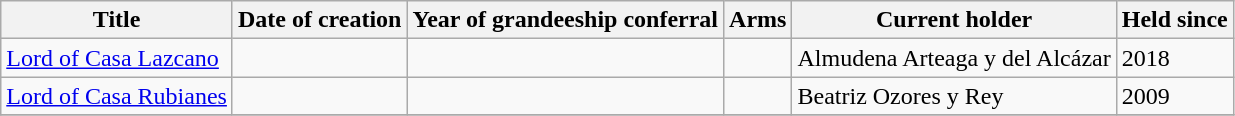<table class="wikitable sortable">
<tr>
<th>Title</th>
<th>Date of creation</th>
<th>Year of grandeeship conferral</th>
<th>Arms</th>
<th>Current holder</th>
<th>Held since</th>
</tr>
<tr>
<td><a href='#'>Lord of Casa Lazcano</a></td>
<td></td>
<td></td>
<td></td>
<td>Almudena Arteaga y del Alcázar</td>
<td>2018</td>
</tr>
<tr>
<td><a href='#'>Lord of Casa Rubianes</a></td>
<td></td>
<td></td>
<td></td>
<td>Beatriz Ozores y Rey</td>
<td>2009</td>
</tr>
<tr>
</tr>
</table>
